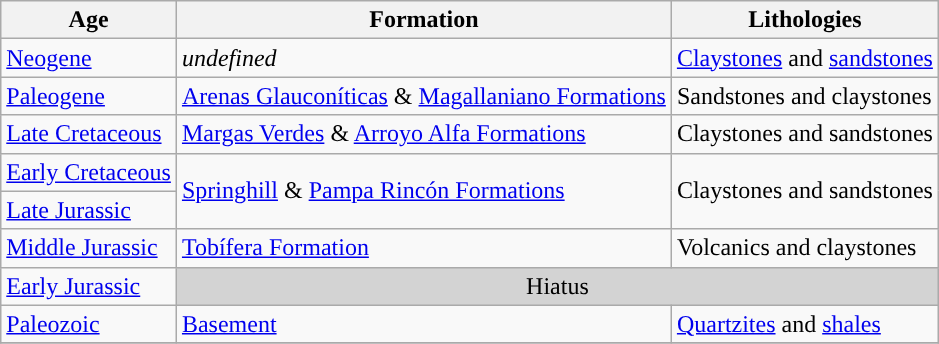<table class="wikitable sortable">
<tr>
<th>Age</th>
<th>Formation</th>
<th>Lithologies</th>
</tr>
<tr>
<td style="background-color: "><a href='#'>Neogene</a></td>
<td><em>undefined</em></td>
<td><a href='#'>Claystones</a> and <a href='#'>sandstones</a></td>
</tr>
<tr>
<td style="background-color: "><a href='#'>Paleogene</a></td>
<td><a href='#'>Arenas Glauconíticas</a> & <a href='#'>Magallaniano Formations</a></td>
<td>Sandstones and claystones</td>
</tr>
<tr>
<td style="background-color: "><a href='#'>Late Cretaceous</a></td>
<td><a href='#'>Margas Verdes</a> & <a href='#'>Arroyo Alfa Formations</a></td>
<td>Claystones and sandstones</td>
</tr>
<tr>
<td style="background-color: "><a href='#'>Early Cretaceous</a></td>
<td rowspan=2><a href='#'>Springhill</a> & <a href='#'>Pampa Rincón Formations</a></td>
<td rowspan=2>Claystones and sandstones</td>
</tr>
<tr>
<td style="background-color: "><a href='#'>Late Jurassic</a></td>
</tr>
<tr>
<td style="background-color: "><a href='#'>Middle Jurassic</a></td>
<td><a href='#'>Tobífera Formation</a></td>
<td>Volcanics and claystones</td>
</tr>
<tr>
<td style="background-color: "><a href='#'>Early Jurassic</a></td>
<td style="background-color:lightgrey" colspan=2 align=center>Hiatus</td>
</tr>
<tr>
<td style="background-color: "><a href='#'>Paleozoic</a></td>
<td><a href='#'>Basement</a></td>
<td><a href='#'>Quartzites</a> and <a href='#'>shales</a></td>
</tr>
<tr>
</tr>
</table>
